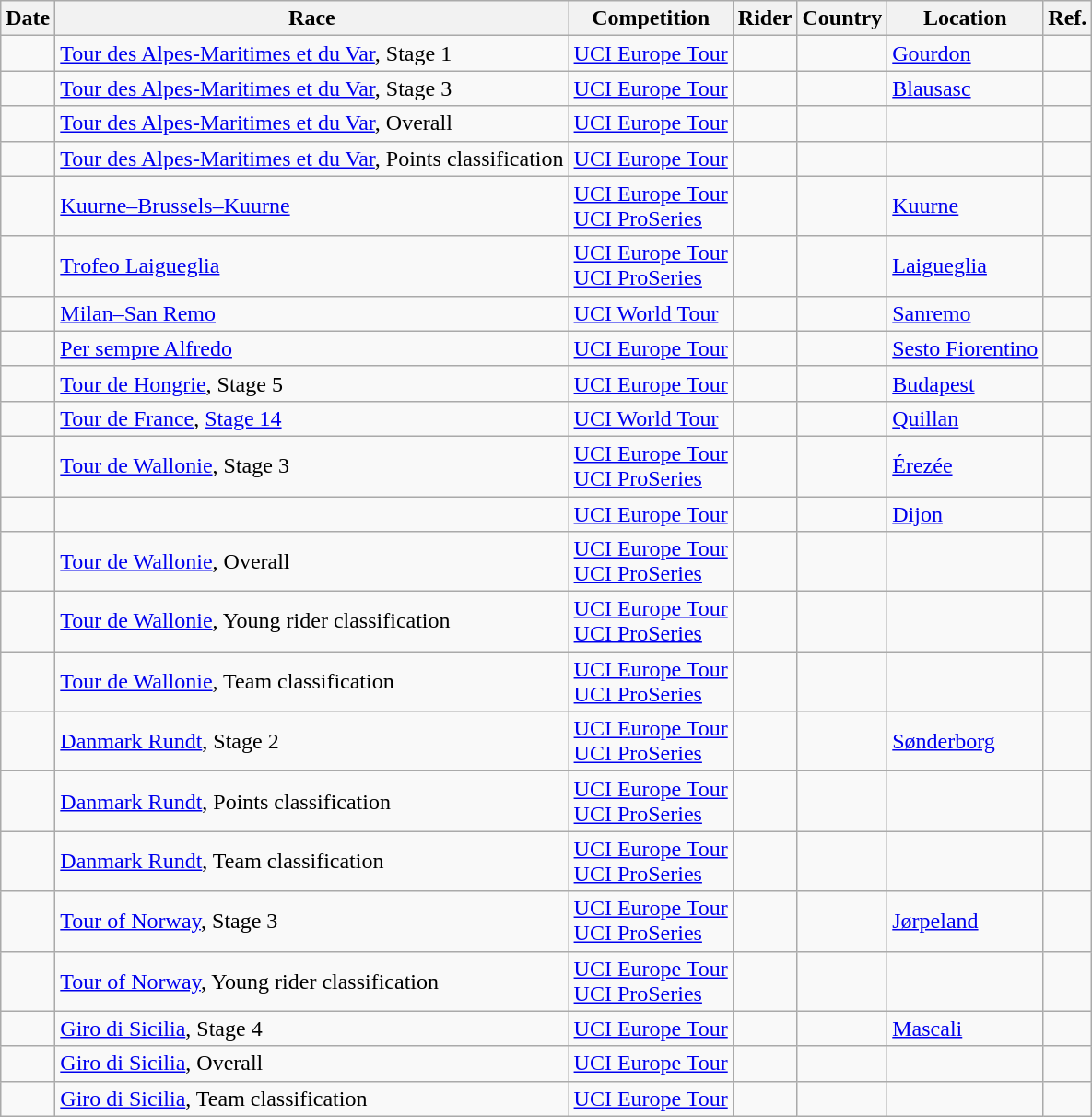<table class="wikitable sortable">
<tr>
<th>Date</th>
<th>Race</th>
<th>Competition</th>
<th>Rider</th>
<th>Country</th>
<th>Location</th>
<th class="unsortable">Ref.</th>
</tr>
<tr>
<td></td>
<td><a href='#'>Tour des Alpes-Maritimes et du Var</a>, Stage 1</td>
<td><a href='#'>UCI Europe Tour</a></td>
<td></td>
<td></td>
<td><a href='#'>Gourdon</a></td>
<td align="center"></td>
</tr>
<tr>
<td></td>
<td><a href='#'>Tour des Alpes-Maritimes et du Var</a>, Stage 3</td>
<td><a href='#'>UCI Europe Tour</a></td>
<td></td>
<td></td>
<td><a href='#'>Blausasc</a></td>
<td align="center"></td>
</tr>
<tr>
<td></td>
<td><a href='#'>Tour des Alpes-Maritimes et du Var</a>, Overall</td>
<td><a href='#'>UCI Europe Tour</a></td>
<td></td>
<td></td>
<td></td>
<td align="center"></td>
</tr>
<tr>
<td></td>
<td><a href='#'>Tour des Alpes-Maritimes et du Var</a>, Points classification</td>
<td><a href='#'>UCI Europe Tour</a></td>
<td></td>
<td></td>
<td></td>
<td align="center"></td>
</tr>
<tr>
<td></td>
<td><a href='#'>Kuurne–Brussels–Kuurne</a></td>
<td><a href='#'>UCI Europe Tour</a> <br> <a href='#'>UCI ProSeries</a></td>
<td></td>
<td></td>
<td><a href='#'>Kuurne</a></td>
<td align="center"></td>
</tr>
<tr>
<td></td>
<td><a href='#'>Trofeo Laigueglia</a></td>
<td><a href='#'>UCI Europe Tour</a> <br> <a href='#'>UCI ProSeries</a></td>
<td></td>
<td></td>
<td><a href='#'>Laigueglia</a></td>
<td align="center"></td>
</tr>
<tr>
<td></td>
<td><a href='#'>Milan–San Remo</a></td>
<td><a href='#'>UCI World Tour</a></td>
<td></td>
<td></td>
<td><a href='#'>Sanremo</a></td>
<td align="center"></td>
</tr>
<tr>
<td></td>
<td><a href='#'>Per sempre Alfredo</a></td>
<td><a href='#'>UCI Europe Tour</a></td>
<td></td>
<td></td>
<td><a href='#'>Sesto Fiorentino</a></td>
<td align="center"></td>
</tr>
<tr>
<td></td>
<td><a href='#'>Tour de Hongrie</a>, Stage 5</td>
<td><a href='#'>UCI Europe Tour</a></td>
<td></td>
<td></td>
<td><a href='#'>Budapest</a></td>
<td align="center"></td>
</tr>
<tr>
<td></td>
<td><a href='#'>Tour de France</a>, <a href='#'>Stage 14</a></td>
<td><a href='#'>UCI World Tour</a></td>
<td></td>
<td></td>
<td><a href='#'>Quillan</a></td>
<td align="center"></td>
</tr>
<tr>
<td></td>
<td><a href='#'>Tour de Wallonie</a>, Stage 3</td>
<td><a href='#'>UCI Europe Tour</a> <br> <a href='#'>UCI ProSeries</a></td>
<td></td>
<td></td>
<td><a href='#'>Érezée</a></td>
<td align="center"></td>
</tr>
<tr>
<td></td>
<td></td>
<td><a href='#'>UCI Europe Tour</a></td>
<td></td>
<td></td>
<td><a href='#'>Dijon</a></td>
<td align="center"></td>
</tr>
<tr>
<td></td>
<td><a href='#'>Tour de Wallonie</a>, Overall</td>
<td><a href='#'>UCI Europe Tour</a> <br> <a href='#'>UCI ProSeries</a></td>
<td></td>
<td></td>
<td></td>
<td align="center"></td>
</tr>
<tr>
<td></td>
<td><a href='#'>Tour de Wallonie</a>, Young rider classification</td>
<td><a href='#'>UCI Europe Tour</a> <br> <a href='#'>UCI ProSeries</a></td>
<td></td>
<td></td>
<td></td>
<td align="center"></td>
</tr>
<tr>
<td></td>
<td><a href='#'>Tour de Wallonie</a>, Team classification</td>
<td><a href='#'>UCI Europe Tour</a> <br> <a href='#'>UCI ProSeries</a></td>
<td align="center"></td>
<td></td>
<td></td>
<td align="center"></td>
</tr>
<tr>
<td></td>
<td><a href='#'>Danmark Rundt</a>, Stage 2</td>
<td><a href='#'>UCI Europe Tour</a> <br> <a href='#'>UCI ProSeries</a></td>
<td></td>
<td></td>
<td><a href='#'>Sønderborg</a></td>
<td align="center"></td>
</tr>
<tr>
<td></td>
<td><a href='#'>Danmark Rundt</a>, Points classification</td>
<td><a href='#'>UCI Europe Tour</a> <br> <a href='#'>UCI ProSeries</a></td>
<td></td>
<td></td>
<td></td>
<td align="center"></td>
</tr>
<tr>
<td></td>
<td><a href='#'>Danmark Rundt</a>, Team classification</td>
<td><a href='#'>UCI Europe Tour</a> <br> <a href='#'>UCI ProSeries</a></td>
<td align="center"></td>
<td></td>
<td></td>
<td align="center"></td>
</tr>
<tr>
<td></td>
<td><a href='#'>Tour of Norway</a>, Stage 3</td>
<td><a href='#'>UCI Europe Tour</a> <br> <a href='#'>UCI ProSeries</a></td>
<td></td>
<td></td>
<td><a href='#'>Jørpeland</a></td>
<td align="center"></td>
</tr>
<tr>
<td></td>
<td><a href='#'>Tour of Norway</a>, Young rider classification</td>
<td><a href='#'>UCI Europe Tour</a> <br> <a href='#'>UCI ProSeries</a></td>
<td></td>
<td></td>
<td></td>
<td align="center"></td>
</tr>
<tr>
<td></td>
<td><a href='#'>Giro di Sicilia</a>, Stage 4</td>
<td><a href='#'>UCI Europe Tour</a></td>
<td></td>
<td></td>
<td><a href='#'>Mascali</a></td>
<td align="center"></td>
</tr>
<tr>
<td></td>
<td><a href='#'>Giro di Sicilia</a>, Overall</td>
<td><a href='#'>UCI Europe Tour</a></td>
<td></td>
<td></td>
<td></td>
<td align="center"></td>
</tr>
<tr>
<td></td>
<td><a href='#'>Giro di Sicilia</a>, Team classification</td>
<td><a href='#'>UCI Europe Tour</a></td>
<td align="center"></td>
<td></td>
<td></td>
<td align="center"></td>
</tr>
</table>
